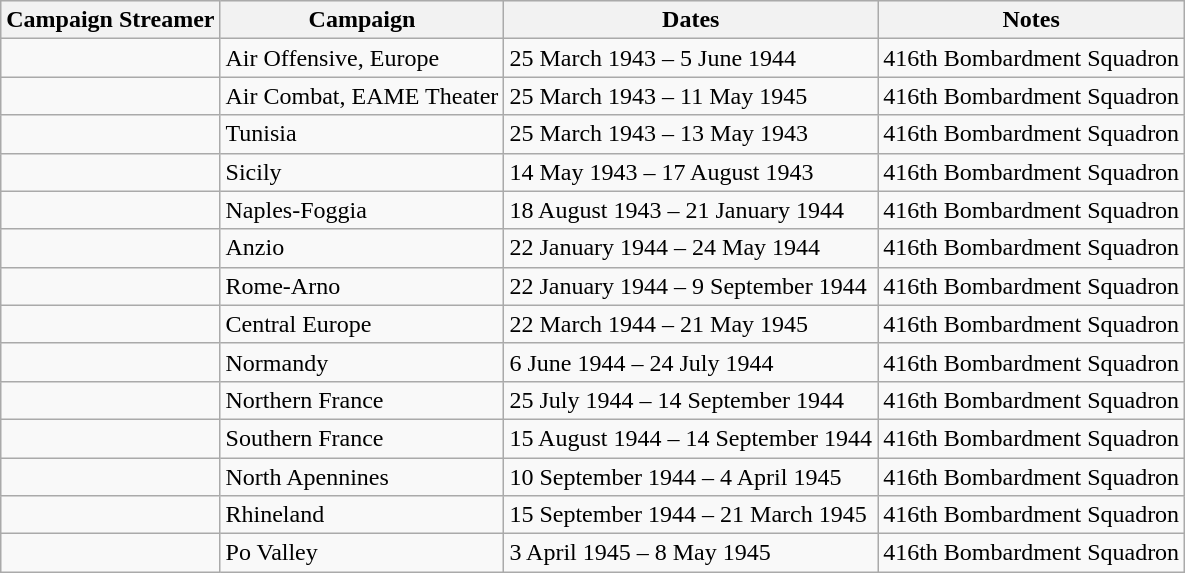<table class="wikitable">
<tr style="background:#efefef;">
<th>Campaign Streamer</th>
<th>Campaign</th>
<th>Dates</th>
<th>Notes</th>
</tr>
<tr>
<td></td>
<td>Air Offensive, Europe</td>
<td>25 March 1943 – 5 June 1944</td>
<td>416th Bombardment Squadron</td>
</tr>
<tr>
<td></td>
<td>Air Combat, EAME Theater</td>
<td>25 March 1943 – 11 May 1945</td>
<td>416th Bombardment Squadron</td>
</tr>
<tr>
<td></td>
<td>Tunisia</td>
<td>25 March 1943 – 13 May 1943</td>
<td>416th Bombardment Squadron</td>
</tr>
<tr>
<td></td>
<td>Sicily</td>
<td>14 May 1943 – 17 August 1943</td>
<td>416th Bombardment Squadron</td>
</tr>
<tr>
<td></td>
<td>Naples-Foggia</td>
<td>18 August 1943 – 21 January 1944</td>
<td>416th Bombardment Squadron</td>
</tr>
<tr>
<td></td>
<td>Anzio</td>
<td>22 January 1944 – 24 May 1944</td>
<td>416th Bombardment Squadron</td>
</tr>
<tr>
<td></td>
<td>Rome-Arno</td>
<td>22 January 1944 – 9 September 1944</td>
<td>416th Bombardment Squadron</td>
</tr>
<tr>
<td></td>
<td>Central Europe</td>
<td>22 March 1944 – 21 May 1945</td>
<td>416th Bombardment Squadron</td>
</tr>
<tr>
<td></td>
<td>Normandy</td>
<td>6 June 1944 – 24 July 1944</td>
<td>416th Bombardment Squadron</td>
</tr>
<tr>
<td></td>
<td>Northern France</td>
<td>25 July 1944 – 14 September 1944</td>
<td>416th Bombardment Squadron</td>
</tr>
<tr>
<td></td>
<td>Southern France</td>
<td>15 August 1944 – 14 September 1944</td>
<td>416th Bombardment Squadron</td>
</tr>
<tr>
<td></td>
<td>North Apennines</td>
<td>10 September 1944 – 4 April 1945</td>
<td>416th Bombardment Squadron</td>
</tr>
<tr>
<td></td>
<td>Rhineland</td>
<td>15 September 1944 – 21 March 1945</td>
<td>416th Bombardment Squadron</td>
</tr>
<tr>
<td></td>
<td>Po Valley</td>
<td>3 April 1945 – 8 May 1945</td>
<td>416th Bombardment Squadron</td>
</tr>
</table>
